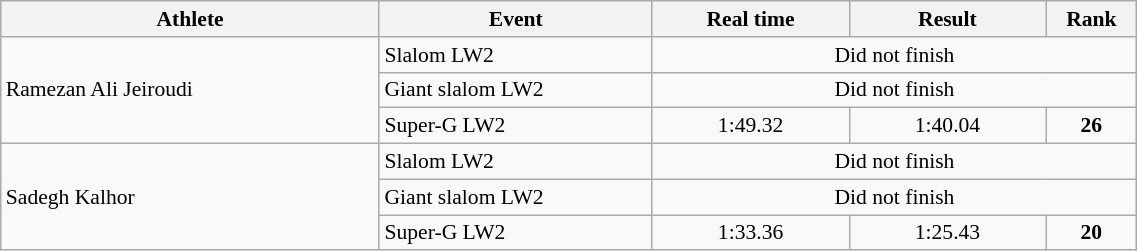<table class="wikitable" width="60%" style="text-align:center; font-size:90%">
<tr>
<th width="25%">Athlete</th>
<th width="18%">Event</th>
<th width="13%">Real time</th>
<th width="13%">Result</th>
<th width="6%">Rank</th>
</tr>
<tr>
<td rowspan="3" align="left">Ramezan Ali Jeiroudi</td>
<td align="left">Slalom LW2</td>
<td colspan=3>Did not finish</td>
</tr>
<tr>
<td align="left">Giant slalom LW2</td>
<td colspan=3>Did not finish</td>
</tr>
<tr>
<td align="left">Super-G LW2</td>
<td>1:49.32</td>
<td>1:40.04</td>
<td><strong>26</strong></td>
</tr>
<tr>
<td rowspan="3" align="left">Sadegh Kalhor</td>
<td align="left">Slalom LW2</td>
<td colspan=3>Did not finish</td>
</tr>
<tr>
<td align="left">Giant slalom LW2</td>
<td colspan=3>Did not finish</td>
</tr>
<tr>
<td align="left">Super-G LW2</td>
<td>1:33.36</td>
<td>1:25.43</td>
<td><strong>20</strong></td>
</tr>
</table>
